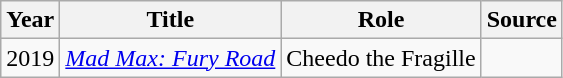<table class="wikitable">
<tr>
<th>Year</th>
<th>Title</th>
<th>Role</th>
<th>Source</th>
</tr>
<tr>
<td>2019</td>
<td><em><a href='#'>Mad Max: Fury Road</a></em></td>
<td>Cheedo the Fragille</td>
<td></td>
</tr>
</table>
